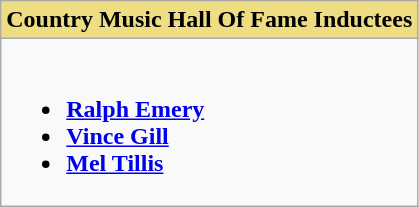<table class="wikitable">
<tr>
<th style="background:#EEDD82; width=50%">Country Music Hall Of Fame Inductees</th>
</tr>
<tr>
<td valign="top"><br><ul><li><strong><a href='#'>Ralph Emery</a></strong></li><li><strong><a href='#'>Vince Gill</a></strong></li><li><strong><a href='#'>Mel Tillis</a></strong></li></ul></td>
</tr>
</table>
